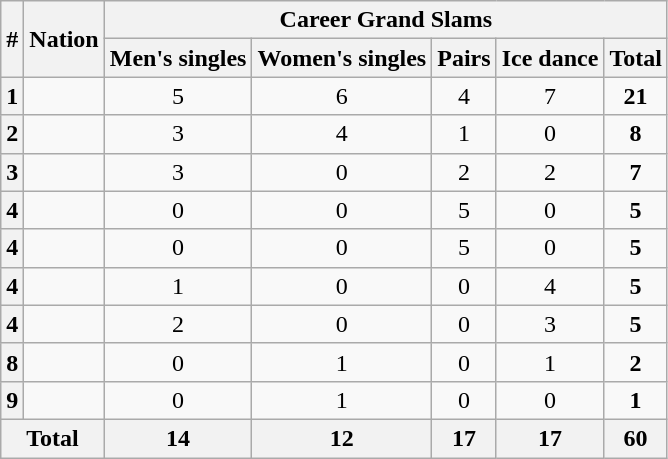<table class="wikitable sortable" style="text-align: center;">
<tr>
<th rowspan="2">#</th>
<th rowspan="2">Nation</th>
<th colspan="5">Career Grand Slams</th>
</tr>
<tr>
<th>Men's singles</th>
<th>Women's singles</th>
<th>Pairs</th>
<th>Ice dance</th>
<th>Total</th>
</tr>
<tr>
<th>1</th>
<td></td>
<td>5</td>
<td>6</td>
<td>4</td>
<td>7</td>
<td><strong>21</strong></td>
</tr>
<tr>
<th>2</th>
<td></td>
<td>3</td>
<td>4</td>
<td>1</td>
<td>0</td>
<td><strong>8</strong></td>
</tr>
<tr>
<th>3</th>
<td></td>
<td>3</td>
<td>0</td>
<td>2</td>
<td>2</td>
<td><strong>7</strong></td>
</tr>
<tr>
<th>4</th>
<td></td>
<td>0</td>
<td>0</td>
<td>5</td>
<td>0</td>
<td><strong>5</strong></td>
</tr>
<tr>
<th>4</th>
<td></td>
<td>0</td>
<td>0</td>
<td>5</td>
<td>0</td>
<td><strong>5</strong></td>
</tr>
<tr>
<th>4</th>
<td></td>
<td>1</td>
<td>0</td>
<td>0</td>
<td>4</td>
<td><strong>5</strong></td>
</tr>
<tr>
<th>4</th>
<td></td>
<td>2</td>
<td>0</td>
<td>0</td>
<td>3</td>
<td><strong>5</strong></td>
</tr>
<tr>
<th>8</th>
<td></td>
<td>0</td>
<td>1</td>
<td>0</td>
<td>1</td>
<td><strong>2</strong></td>
</tr>
<tr>
<th>9</th>
<td></td>
<td>0</td>
<td>1</td>
<td>0</td>
<td>0</td>
<td><strong>1</strong></td>
</tr>
<tr class="sortbottom">
<th colspan="2">Total</th>
<th>14</th>
<th>12</th>
<th>17</th>
<th>17</th>
<th>60</th>
</tr>
</table>
